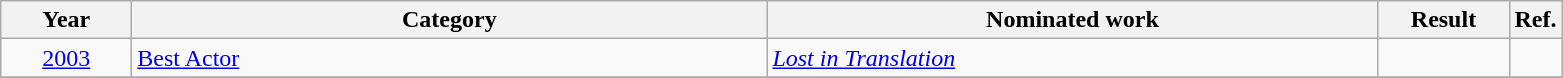<table class=wikitable>
<tr>
<th scope="col" style="width:5em;">Year</th>
<th scope="col" style="width:26em;">Category</th>
<th scope="col" style="width:25em;">Nominated work</th>
<th scope="col" style="width:5em;">Result</th>
<th>Ref.</th>
</tr>
<tr>
<td style="text-align:center;"><a href='#'>2003</a></td>
<td><a href='#'>Best Actor</a></td>
<td><em><a href='#'>Lost in Translation</a></em></td>
<td></td>
<td style="text-align:center;"></td>
</tr>
<tr>
</tr>
</table>
